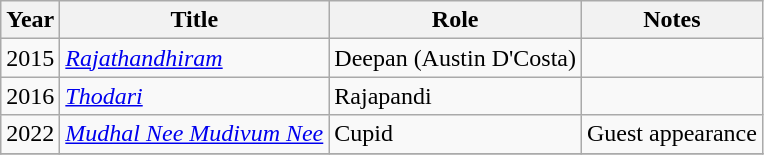<table class="wikitable sortable">
<tr>
<th>Year</th>
<th>Title</th>
<th>Role</th>
<th>Notes</th>
</tr>
<tr>
<td>2015</td>
<td><em><a href='#'>Rajathandhiram</a></em></td>
<td>Deepan (Austin D'Costa)</td>
<td></td>
</tr>
<tr>
<td>2016</td>
<td><em><a href='#'>Thodari</a></em></td>
<td>Rajapandi</td>
<td></td>
</tr>
<tr>
<td>2022</td>
<td><em><a href='#'>Mudhal Nee Mudivum Nee</a></em></td>
<td>Cupid</td>
<td>Guest appearance</td>
</tr>
<tr>
</tr>
</table>
